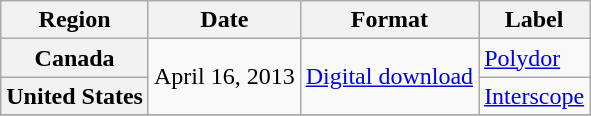<table class="wikitable plainrowheaders">
<tr>
<th>Region</th>
<th>Date</th>
<th>Format</th>
<th>Label</th>
</tr>
<tr>
<th scope="row">Canada</th>
<td rowspan="2">April 16, 2013</td>
<td rowspan="2"><a href='#'>Digital download</a></td>
<td><a href='#'>Polydor</a></td>
</tr>
<tr>
<th scope="row">United States</th>
<td><a href='#'>Interscope</a></td>
</tr>
<tr>
</tr>
</table>
